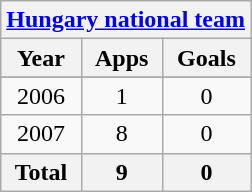<table class="wikitable" style="text-align:center">
<tr>
<th colspan=3><a href='#'>Hungary national team</a></th>
</tr>
<tr>
<th>Year</th>
<th>Apps</th>
<th>Goals</th>
</tr>
<tr>
</tr>
<tr>
<td>2006</td>
<td>1</td>
<td>0</td>
</tr>
<tr>
<td>2007</td>
<td>8</td>
<td>0</td>
</tr>
<tr>
<th>Total</th>
<th>9</th>
<th>0</th>
</tr>
</table>
